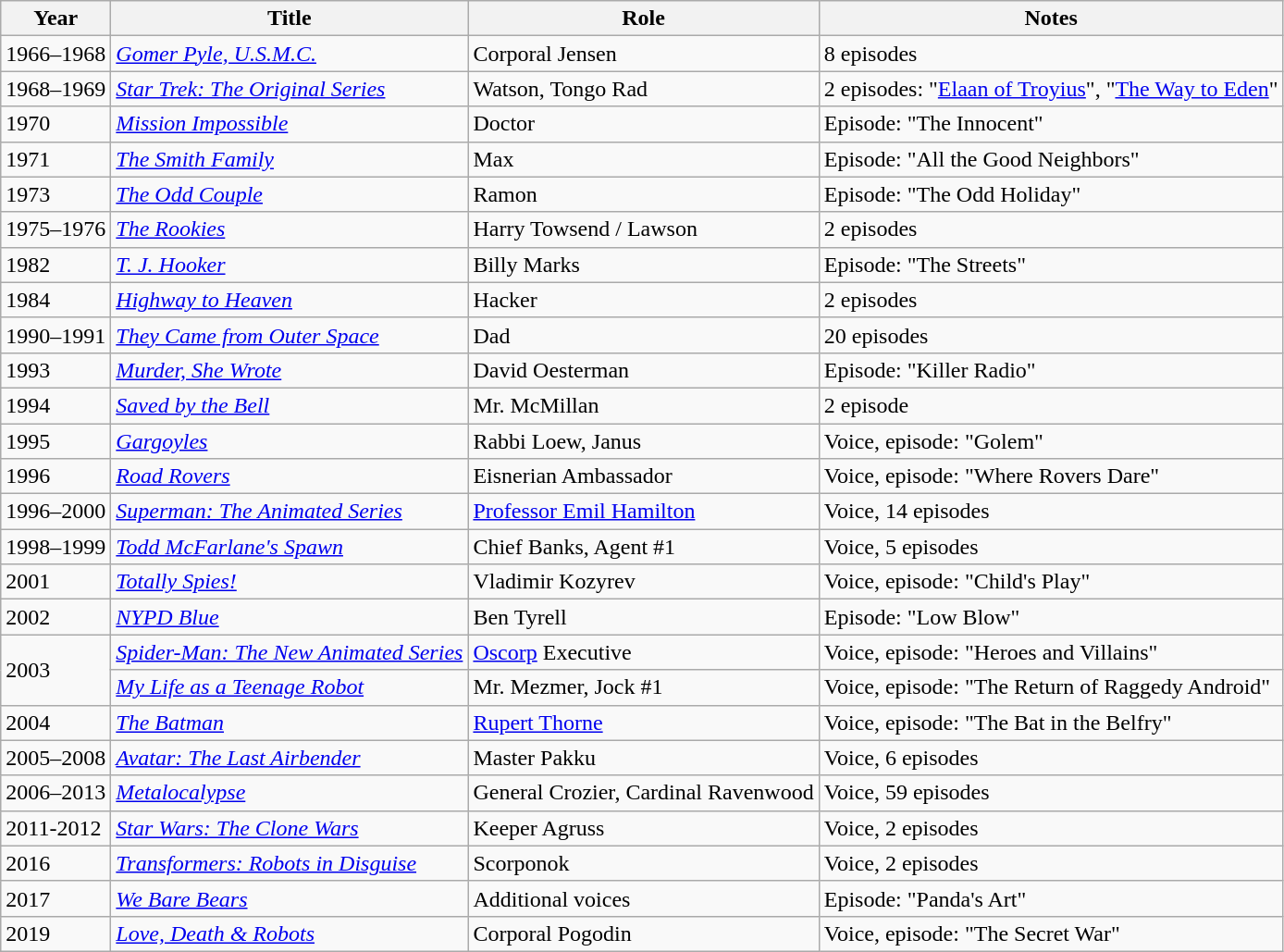<table class="wikitable">
<tr>
<th>Year</th>
<th>Title</th>
<th>Role</th>
<th>Notes</th>
</tr>
<tr>
<td>1966–1968</td>
<td><em><a href='#'>Gomer Pyle, U.S.M.C.</a></em></td>
<td>Corporal Jensen</td>
<td>8 episodes</td>
</tr>
<tr>
<td>1968–1969</td>
<td><em><a href='#'>Star Trek: The Original Series</a></em></td>
<td>Watson, Tongo Rad</td>
<td>2 episodes: "<a href='#'>Elaan of Troyius</a>", "<a href='#'>The Way to Eden</a>"</td>
</tr>
<tr>
<td>1970</td>
<td><em><a href='#'>Mission Impossible</a></em></td>
<td>Doctor</td>
<td>Episode: "The Innocent"</td>
</tr>
<tr>
<td>1971</td>
<td><em><a href='#'>The Smith Family</a></em></td>
<td>Max</td>
<td>Episode: "All the Good Neighbors"</td>
</tr>
<tr>
<td>1973</td>
<td><em><a href='#'>The Odd Couple</a></em></td>
<td>Ramon</td>
<td>Episode: "The Odd Holiday"</td>
</tr>
<tr>
<td>1975–1976</td>
<td><em><a href='#'>The Rookies</a></em></td>
<td>Harry Towsend / Lawson</td>
<td>2 episodes</td>
</tr>
<tr>
<td>1982</td>
<td><em><a href='#'>T. J. Hooker</a></em></td>
<td>Billy Marks</td>
<td>Episode: "The Streets"</td>
</tr>
<tr>
<td>1984</td>
<td><em><a href='#'>Highway to Heaven</a></em></td>
<td>Hacker</td>
<td>2 episodes</td>
</tr>
<tr>
<td>1990–1991</td>
<td><em><a href='#'>They Came from Outer Space</a></em></td>
<td>Dad</td>
<td>20 episodes</td>
</tr>
<tr>
<td>1993</td>
<td><em><a href='#'>Murder, She Wrote</a></em></td>
<td>David Oesterman</td>
<td>Episode: "Killer Radio"</td>
</tr>
<tr>
<td>1994</td>
<td><em><a href='#'>Saved by the Bell</a></em></td>
<td>Mr. McMillan</td>
<td>2 episode</td>
</tr>
<tr>
<td>1995</td>
<td><em><a href='#'>Gargoyles</a></em></td>
<td>Rabbi Loew, Janus</td>
<td>Voice, episode: "Golem"</td>
</tr>
<tr>
<td>1996</td>
<td><em><a href='#'>Road Rovers</a></em></td>
<td>Eisnerian Ambassador</td>
<td>Voice, episode: "Where Rovers Dare"</td>
</tr>
<tr>
<td>1996–2000</td>
<td><em><a href='#'>Superman: The Animated Series</a></em></td>
<td><a href='#'>Professor Emil Hamilton</a></td>
<td>Voice, 14 episodes</td>
</tr>
<tr>
<td>1998–1999</td>
<td><em><a href='#'>Todd McFarlane's Spawn</a></em></td>
<td>Chief Banks, Agent #1</td>
<td>Voice, 5 episodes</td>
</tr>
<tr>
<td>2001</td>
<td><em><a href='#'>Totally Spies!</a></em></td>
<td>Vladimir Kozyrev</td>
<td>Voice, episode: "Child's Play"</td>
</tr>
<tr>
<td>2002</td>
<td><em><a href='#'>NYPD Blue</a></em></td>
<td>Ben Tyrell</td>
<td>Episode: "Low Blow"</td>
</tr>
<tr>
<td rowspan=2>2003</td>
<td><em><a href='#'>Spider-Man: The New Animated Series</a></em></td>
<td><a href='#'>Oscorp</a> Executive</td>
<td>Voice, episode: "Heroes and Villains"</td>
</tr>
<tr>
<td><em><a href='#'>My Life as a Teenage Robot</a></em></td>
<td>Mr. Mezmer, Jock #1</td>
<td>Voice, episode: "The Return of Raggedy Android"</td>
</tr>
<tr>
<td>2004</td>
<td><em><a href='#'>The Batman</a></em></td>
<td><a href='#'>Rupert Thorne</a></td>
<td>Voice, episode: "The Bat in the Belfry"</td>
</tr>
<tr>
<td>2005–2008</td>
<td><em><a href='#'>Avatar: The Last Airbender</a></em></td>
<td>Master Pakku</td>
<td>Voice, 6 episodes</td>
</tr>
<tr>
<td>2006–2013</td>
<td><em><a href='#'>Metalocalypse</a></em></td>
<td>General Crozier, Cardinal Ravenwood</td>
<td>Voice, 59 episodes</td>
</tr>
<tr>
<td>2011-2012</td>
<td><em><a href='#'>Star Wars: The Clone Wars</a></em></td>
<td>Keeper Agruss</td>
<td>Voice, 2 episodes</td>
</tr>
<tr>
<td>2016</td>
<td><em><a href='#'>Transformers: Robots in Disguise</a></em></td>
<td>Scorponok</td>
<td>Voice, 2 episodes</td>
</tr>
<tr>
<td>2017</td>
<td><em><a href='#'>We Bare Bears</a></em></td>
<td>Additional voices</td>
<td>Episode: "Panda's Art"</td>
</tr>
<tr>
<td>2019</td>
<td><em><a href='#'>Love, Death & Robots</a></em></td>
<td>Corporal Pogodin</td>
<td>Voice, episode: "The Secret War"</td>
</tr>
</table>
